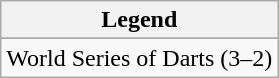<table class="wikitable">
<tr>
<th>Legend</th>
</tr>
<tr style="background:#afeeee;">
</tr>
<tr>
<td>World Series of Darts (3–2)</td>
</tr>
</table>
